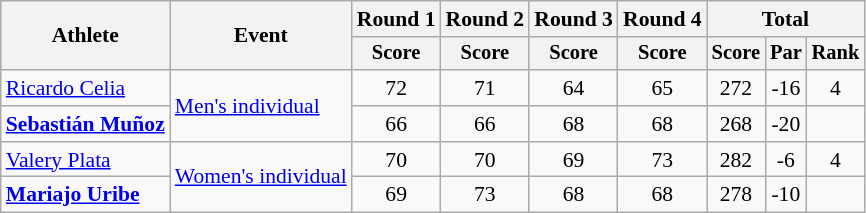<table class=wikitable style=font-size:90%;text-align:center>
<tr>
<th rowspan=2>Athlete</th>
<th rowspan=2>Event</th>
<th>Round 1</th>
<th>Round 2</th>
<th>Round 3</th>
<th>Round 4</th>
<th colspan=3>Total</th>
</tr>
<tr style=font-size:95%>
<th>Score</th>
<th>Score</th>
<th>Score</th>
<th>Score</th>
<th>Score</th>
<th>Par</th>
<th>Rank</th>
</tr>
<tr>
<td align=left><a href='#'>Ricardo Celia</a></td>
<td align=left rowspan=2><a href='#'>Men's individual</a></td>
<td>72</td>
<td>71</td>
<td>64</td>
<td>65</td>
<td>272</td>
<td>-16</td>
<td>4</td>
</tr>
<tr>
<td align=left><strong><a href='#'>Sebastián Muñoz</a></strong></td>
<td>66</td>
<td>66</td>
<td>68</td>
<td>68</td>
<td>268</td>
<td>-20</td>
<td></td>
</tr>
<tr>
<td align=left><a href='#'>Valery Plata</a></td>
<td align=left rowspan=2><a href='#'>Women's individual</a></td>
<td>70</td>
<td>70</td>
<td>69</td>
<td>73</td>
<td>282</td>
<td>-6</td>
<td>4</td>
</tr>
<tr>
<td align=left><strong><a href='#'>Mariajo Uribe</a></strong></td>
<td>69</td>
<td>73</td>
<td>68</td>
<td>68</td>
<td>278</td>
<td>-10</td>
<td></td>
</tr>
</table>
